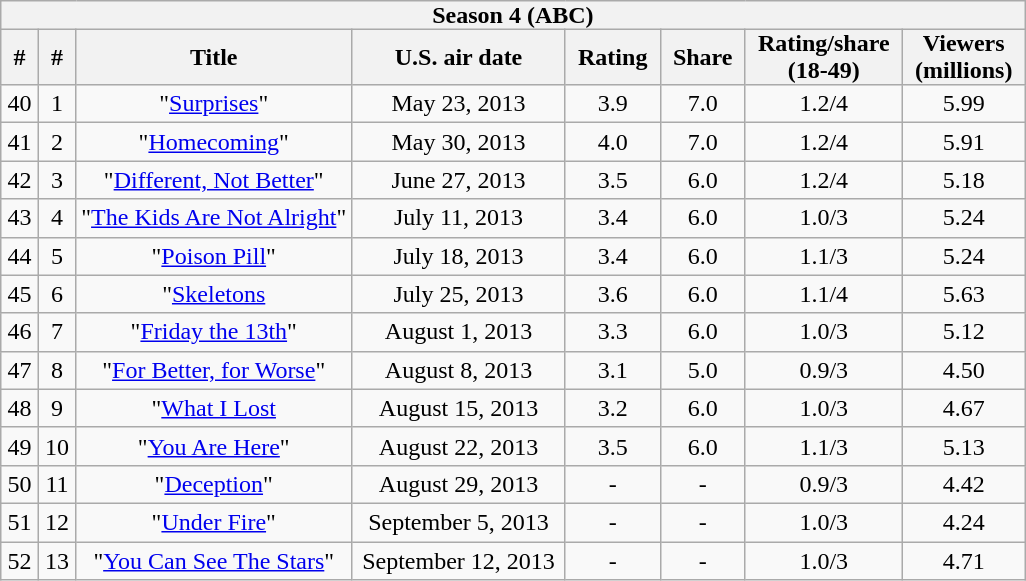<table class="wikitable" style="text-align:center">
<tr>
<th style="padding:0 8px;" colspan="8">Season 4 (ABC)</th>
</tr>
<tr>
<th style="padding:0 8px;">#</th>
<th style="padding:0 8px;">#</th>
<th style="padding:0 8px;">Title</th>
<th style="width:135px;">U.S. air date</th>
<th style="padding:0 8px;">Rating</th>
<th style="padding:0 8px;">Share</th>
<th style="padding:0 8px;">Rating/share<br>(18-49)</th>
<th style="padding:0 8px;">Viewers<br>(millions)</th>
</tr>
<tr>
<td>40</td>
<td>1</td>
<td>"<a href='#'>Surprises</a>"</td>
<td>May 23, 2013</td>
<td>3.9</td>
<td>7.0</td>
<td>1.2/4</td>
<td>5.99</td>
</tr>
<tr>
<td>41</td>
<td>2</td>
<td>"<a href='#'>Homecoming</a>"</td>
<td>May 30, 2013</td>
<td>4.0</td>
<td>7.0</td>
<td>1.2/4</td>
<td>5.91</td>
</tr>
<tr>
<td>42</td>
<td>3</td>
<td>"<a href='#'>Different, Not Better</a>"</td>
<td>June 27, 2013</td>
<td>3.5</td>
<td>6.0</td>
<td>1.2/4</td>
<td>5.18</td>
</tr>
<tr>
<td>43</td>
<td>4</td>
<td>"<a href='#'>The Kids Are Not Alright</a>"</td>
<td>July 11, 2013</td>
<td>3.4</td>
<td>6.0</td>
<td>1.0/3</td>
<td>5.24</td>
</tr>
<tr>
<td>44</td>
<td>5</td>
<td>"<a href='#'>Poison Pill</a>"</td>
<td>July 18, 2013</td>
<td>3.4</td>
<td>6.0</td>
<td>1.1/3</td>
<td>5.24</td>
</tr>
<tr>
<td>45</td>
<td>6</td>
<td>"<a href='#'>Skeletons</a></td>
<td>July 25, 2013</td>
<td>3.6</td>
<td>6.0</td>
<td>1.1/4</td>
<td>5.63</td>
</tr>
<tr>
<td>46</td>
<td>7</td>
<td>"<a href='#'>Friday the 13th</a>"</td>
<td>August 1, 2013</td>
<td>3.3</td>
<td>6.0</td>
<td>1.0/3</td>
<td>5.12</td>
</tr>
<tr>
<td>47</td>
<td>8</td>
<td>"<a href='#'>For Better, for Worse</a>"</td>
<td>August 8, 2013</td>
<td>3.1</td>
<td>5.0</td>
<td>0.9/3</td>
<td>4.50</td>
</tr>
<tr>
<td>48</td>
<td>9</td>
<td>"<a href='#'>What I Lost</a></td>
<td>August 15, 2013</td>
<td>3.2</td>
<td>6.0</td>
<td>1.0/3</td>
<td>4.67</td>
</tr>
<tr>
<td>49</td>
<td>10</td>
<td>"<a href='#'>You Are Here</a>"</td>
<td>August 22, 2013</td>
<td>3.5</td>
<td>6.0</td>
<td>1.1/3</td>
<td>5.13</td>
</tr>
<tr>
<td>50</td>
<td>11</td>
<td>"<a href='#'>Deception</a>"</td>
<td>August 29, 2013</td>
<td>-</td>
<td>-</td>
<td>0.9/3</td>
<td>4.42</td>
</tr>
<tr>
<td>51</td>
<td>12</td>
<td>"<a href='#'>Under Fire</a>"</td>
<td>September 5, 2013</td>
<td>-</td>
<td>-</td>
<td>1.0/3</td>
<td>4.24</td>
</tr>
<tr>
<td>52</td>
<td>13</td>
<td>"<a href='#'>You Can See The Stars</a>"</td>
<td>September 12, 2013</td>
<td>-</td>
<td>-</td>
<td>1.0/3</td>
<td>4.71</td>
</tr>
</table>
